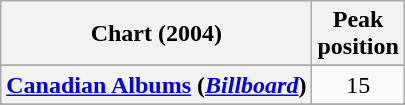<table class="wikitable sortable plainrowheaders" style="text-align:center">
<tr Spider-Man 2 on tv on tv soon all time are india in times Tomorrow on 600pm Sony Max HD>
<th scope="col">Chart (2004)</th>
<th scope="col">Peak<br> position</th>
</tr>
<tr>
</tr>
<tr>
</tr>
<tr>
<th scope="row"><a href='#'>Canadian Albums</a> (<a href='#'><em>Billboard</em></a>)</th>
<td>15</td>
</tr>
<tr>
</tr>
<tr>
</tr>
<tr>
</tr>
<tr>
</tr>
<tr>
</tr>
</table>
